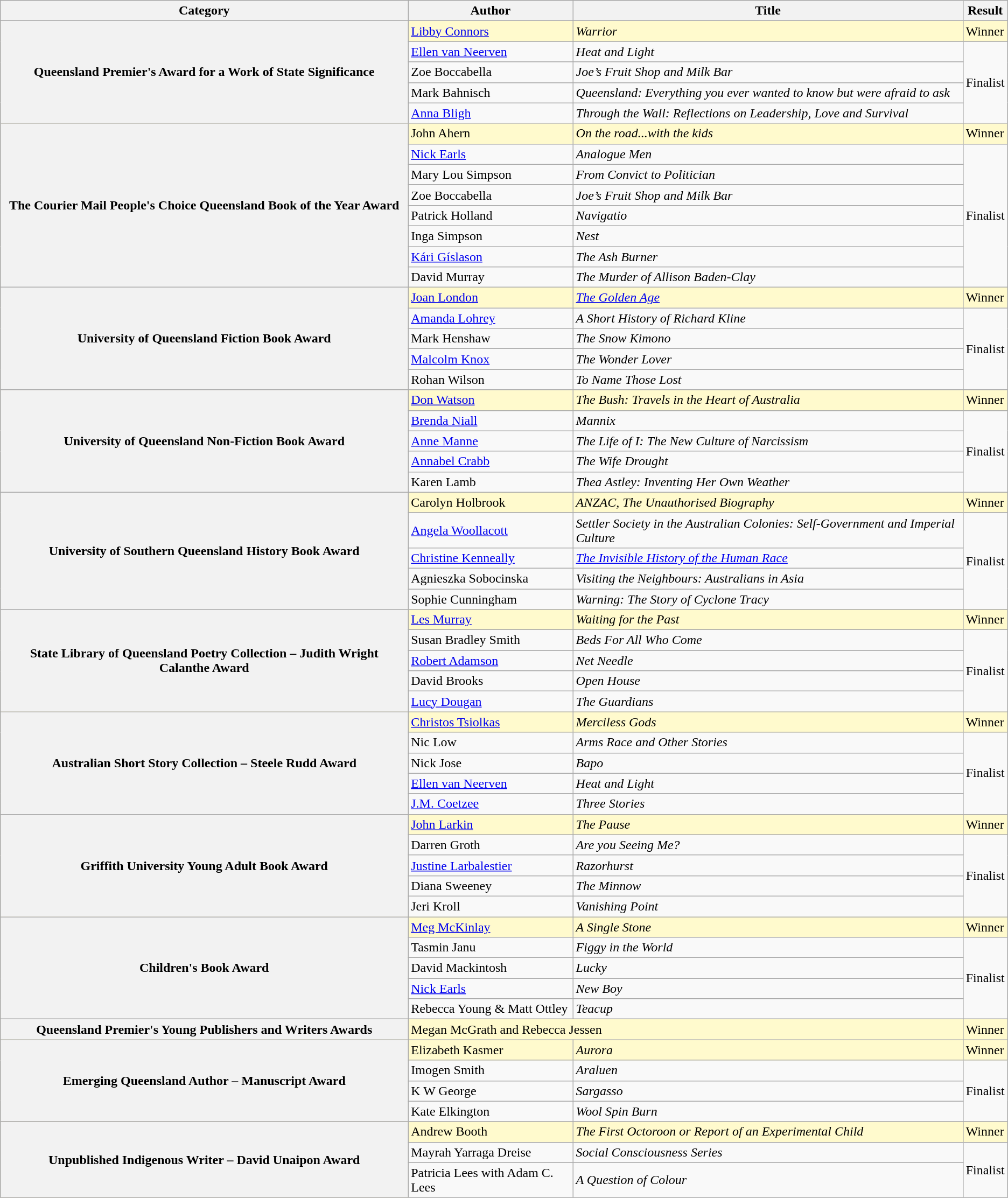<table class="wikitable sortable">
<tr>
<th>Category</th>
<th>Author</th>
<th>Title</th>
<th>Result</th>
</tr>
<tr style="background:LemonChiffon; color:black">
<th rowspan="5">Queensland Premier's Award for a Work of State Significance</th>
<td><a href='#'>Libby Connors</a></td>
<td><em>Warrior</em></td>
<td>Winner</td>
</tr>
<tr>
<td><a href='#'>Ellen van Neerven</a></td>
<td><em>Heat and Light</em></td>
<td rowspan="4">Finalist</td>
</tr>
<tr>
<td>Zoe Boccabella</td>
<td><em>Joe’s Fruit Shop and Milk Bar</em></td>
</tr>
<tr>
<td>Mark Bahnisch</td>
<td><em>Queensland: Everything you ever wanted to know but were afraid to ask</em></td>
</tr>
<tr>
<td><a href='#'>Anna Bligh</a></td>
<td><em>Through the Wall: Reflections on Leadership, Love and Survival</em></td>
</tr>
<tr style="background:LemonChiffon; color:black">
<th rowspan="8">The Courier Mail People's Choice Queensland Book of the Year Award</th>
<td>John Ahern</td>
<td><em>On the road...with the kids</em></td>
<td>Winner</td>
</tr>
<tr>
<td><a href='#'>Nick Earls</a></td>
<td><em>Analogue Men</em></td>
<td rowspan="7">Finalist</td>
</tr>
<tr>
<td>Mary Lou Simpson</td>
<td><em>From Convict to Politician</em></td>
</tr>
<tr>
<td>Zoe Boccabella</td>
<td><em>Joe’s Fruit Shop and Milk Bar</em></td>
</tr>
<tr>
<td>Patrick Holland</td>
<td><em>Navigatio</em></td>
</tr>
<tr>
<td>Inga Simpson</td>
<td><em>Nest</em></td>
</tr>
<tr>
<td><a href='#'>Kári Gíslason</a></td>
<td><em>The Ash Burner</em></td>
</tr>
<tr>
<td>David Murray</td>
<td><em>The Murder of Allison Baden-Clay</em></td>
</tr>
<tr style="background:LemonChiffon; color:black">
<th rowspan="5">University of Queensland Fiction Book Award</th>
<td><a href='#'>Joan London</a></td>
<td><em><a href='#'>The Golden Age</a></em></td>
<td>Winner</td>
</tr>
<tr>
<td><a href='#'>Amanda Lohrey</a></td>
<td><em>A Short History of Richard Kline</em></td>
<td rowspan="4">Finalist</td>
</tr>
<tr>
<td>Mark Henshaw</td>
<td><em>The Snow Kimono</em></td>
</tr>
<tr>
<td><a href='#'>Malcolm Knox</a></td>
<td><em>The Wonder Lover</em></td>
</tr>
<tr>
<td>Rohan Wilson</td>
<td><em>To Name Those Lost</em></td>
</tr>
<tr style="background:LemonChiffon; color:black">
<th rowspan="5">University of Queensland Non-Fiction Book Award</th>
<td><a href='#'>Don Watson</a></td>
<td><em>The Bush: Travels in the Heart of Australia</em></td>
<td>Winner</td>
</tr>
<tr>
<td><a href='#'>Brenda Niall</a></td>
<td><em>Mannix</em></td>
<td rowspan="4">Finalist</td>
</tr>
<tr>
<td><a href='#'>Anne Manne</a></td>
<td><em>The Life of I: The New Culture of Narcissism</em></td>
</tr>
<tr>
<td><a href='#'>Annabel Crabb</a></td>
<td><em>The Wife Drought</em></td>
</tr>
<tr>
<td>Karen Lamb</td>
<td><em>Thea Astley: Inventing Her Own Weather</em></td>
</tr>
<tr style="background:LemonChiffon; color:black">
<th rowspan="5">University of Southern Queensland History Book Award</th>
<td>Carolyn Holbrook</td>
<td><em>ANZAC, The Unauthorised Biography</em></td>
<td>Winner</td>
</tr>
<tr>
<td><a href='#'>Angela Woollacott</a></td>
<td><em>Settler Society in the Australian Colonies: Self-Government and Imperial Culture</em></td>
<td rowspan="4">Finalist</td>
</tr>
<tr>
<td><a href='#'>Christine Kenneally</a></td>
<td><em><a href='#'>The Invisible History of the Human Race</a></em></td>
</tr>
<tr>
<td>Agnieszka Sobocinska</td>
<td><em>Visiting the Neighbours: Australians in Asia</em></td>
</tr>
<tr>
<td>Sophie Cunningham</td>
<td><em>Warning: The Story of Cyclone Tracy</em></td>
</tr>
<tr style="background:LemonChiffon; color:black">
<th rowspan="5">State Library of Queensland Poetry Collection – Judith Wright Calanthe Award</th>
<td><a href='#'>Les Murray</a></td>
<td><em>Waiting for the Past</em></td>
<td>Winner</td>
</tr>
<tr>
<td>Susan Bradley Smith</td>
<td><em>Beds For All Who Come</em></td>
<td rowspan="4">Finalist</td>
</tr>
<tr>
<td><a href='#'>Robert Adamson</a></td>
<td><em>Net Needle</em></td>
</tr>
<tr>
<td>David Brooks</td>
<td><em>Open House</em></td>
</tr>
<tr>
<td><a href='#'>Lucy Dougan</a></td>
<td><em>The Guardians</em></td>
</tr>
<tr style="background:LemonChiffon; color:black">
<th rowspan="5">Australian Short Story Collection – Steele Rudd Award</th>
<td><a href='#'>Christos Tsiolkas</a></td>
<td><em>Merciless Gods</em></td>
<td>Winner</td>
</tr>
<tr>
<td>Nic Low</td>
<td><em>Arms Race and Other Stories</em></td>
<td rowspan="4">Finalist</td>
</tr>
<tr>
<td>Nick Jose</td>
<td><em>Bapo</em></td>
</tr>
<tr>
<td><a href='#'>Ellen van Neerven</a></td>
<td><em>Heat and Light</em></td>
</tr>
<tr>
<td><a href='#'>J.M. Coetzee</a></td>
<td><em>Three Stories</em></td>
</tr>
<tr style="background:LemonChiffon; color:black">
<th rowspan="5">Griffith University Young Adult Book Award</th>
<td><a href='#'>John Larkin</a></td>
<td><em>The Pause</em></td>
<td>Winner</td>
</tr>
<tr>
<td>Darren Groth</td>
<td><em>Are you Seeing Me?</em></td>
<td rowspan="4">Finalist</td>
</tr>
<tr>
<td><a href='#'>Justine Larbalestier</a></td>
<td><em>Razorhurst</em></td>
</tr>
<tr>
<td>Diana Sweeney</td>
<td><em>The Minnow</em></td>
</tr>
<tr>
<td>Jeri Kroll</td>
<td><em>Vanishing Point</em></td>
</tr>
<tr style="background:LemonChiffon; color:black">
<th rowspan="5">Children's Book Award</th>
<td><a href='#'>Meg McKinlay</a></td>
<td><em>A Single Stone</em></td>
<td>Winner</td>
</tr>
<tr>
<td>Tasmin Janu</td>
<td><em>Figgy in the World</em></td>
<td rowspan="4">Finalist</td>
</tr>
<tr>
<td>David Mackintosh</td>
<td><em>Lucky</em></td>
</tr>
<tr>
<td><a href='#'>Nick Earls</a></td>
<td><em>New Boy</em></td>
</tr>
<tr>
<td>Rebecca Young & Matt Ottley</td>
<td><em>Teacup</em></td>
</tr>
<tr style="background:LemonChiffon; color:black">
<th>Queensland Premier's Young Publishers and Writers Awards</th>
<td colspan="2">Megan McGrath and Rebecca Jessen</td>
<td>Winner</td>
</tr>
<tr style="background:LemonChiffon; color:black">
<th rowspan="4">Emerging Queensland Author – Manuscript Award</th>
<td>Elizabeth Kasmer</td>
<td><em>Aurora</em></td>
<td>Winner</td>
</tr>
<tr>
<td>Imogen Smith</td>
<td><em>Araluen</em></td>
<td rowspan="3">Finalist</td>
</tr>
<tr>
<td>K W George</td>
<td><em>Sargasso</em></td>
</tr>
<tr>
<td>Kate Elkington</td>
<td><em>Wool Spin Burn</em></td>
</tr>
<tr style="background:LemonChiffon; color:black">
<th rowspan="3">Unpublished Indigenous Writer – David Unaipon Award</th>
<td>Andrew Booth</td>
<td><em>The First Octoroon or Report of an Experimental Child</em></td>
<td>Winner</td>
</tr>
<tr>
<td>Mayrah Yarraga Dreise</td>
<td><em>Social Consciousness Series</em></td>
<td rowspan="2">Finalist</td>
</tr>
<tr>
<td>Patricia Lees with Adam C. Lees</td>
<td><em>A Question of Colour</em></td>
</tr>
</table>
